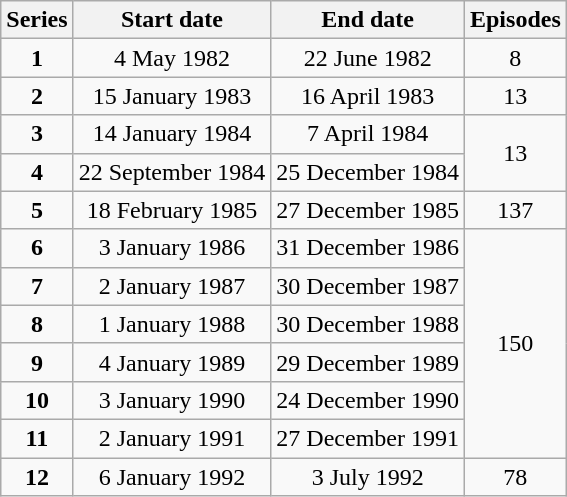<table class="wikitable" style="text-align:center;">
<tr>
<th>Series</th>
<th>Start date</th>
<th>End date</th>
<th>Episodes</th>
</tr>
<tr>
<td><strong>1</strong></td>
<td>4 May 1982</td>
<td>22 June 1982</td>
<td>8</td>
</tr>
<tr>
<td><strong>2</strong></td>
<td>15 January 1983</td>
<td>16 April 1983</td>
<td>13</td>
</tr>
<tr>
<td><strong>3</strong></td>
<td>14 January 1984</td>
<td>7 April 1984</td>
<td rowspan="2">13</td>
</tr>
<tr>
<td><strong>4</strong></td>
<td>22 September 1984</td>
<td>25 December 1984</td>
</tr>
<tr>
<td><strong>5</strong></td>
<td>18 February 1985</td>
<td>27 December 1985</td>
<td>137</td>
</tr>
<tr>
<td><strong>6</strong></td>
<td>3 January 1986</td>
<td>31 December 1986</td>
<td rowspan="6">150</td>
</tr>
<tr>
<td><strong>7</strong></td>
<td>2 January 1987</td>
<td>30 December 1987</td>
</tr>
<tr>
<td><strong>8</strong></td>
<td>1 January 1988</td>
<td>30 December 1988</td>
</tr>
<tr>
<td><strong>9</strong></td>
<td>4 January 1989</td>
<td>29 December 1989</td>
</tr>
<tr>
<td><strong>10</strong></td>
<td>3 January 1990</td>
<td>24 December 1990</td>
</tr>
<tr>
<td><strong>11</strong></td>
<td>2 January 1991</td>
<td>27 December 1991</td>
</tr>
<tr>
<td><strong>12</strong></td>
<td>6 January 1992</td>
<td>3 July 1992</td>
<td>78</td>
</tr>
</table>
